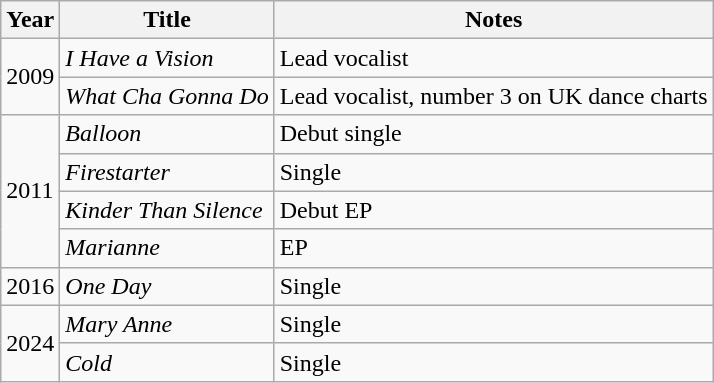<table class="wikitable">
<tr>
<th>Year</th>
<th>Title</th>
<th>Notes</th>
</tr>
<tr>
<td rowspan="2">2009</td>
<td><em>I Have a Vision</em></td>
<td>Lead vocalist</td>
</tr>
<tr>
<td><em>What Cha Gonna Do</em></td>
<td>Lead vocalist, number 3 on UK dance charts</td>
</tr>
<tr>
<td rowspan="4">2011</td>
<td><em>Balloon</em></td>
<td>Debut single</td>
</tr>
<tr>
<td><em>Firestarter</em></td>
<td>Single</td>
</tr>
<tr>
<td><em>Kinder Than Silence</em></td>
<td>Debut EP</td>
</tr>
<tr>
<td><em>Marianne</em></td>
<td>EP</td>
</tr>
<tr>
<td>2016</td>
<td><em>One Day</em></td>
<td>Single</td>
</tr>
<tr>
<td rowspan="2">2024</td>
<td><em>Mary Anne</em></td>
<td>Single</td>
</tr>
<tr>
<td><em>Cold</em></td>
<td>Single</td>
</tr>
</table>
